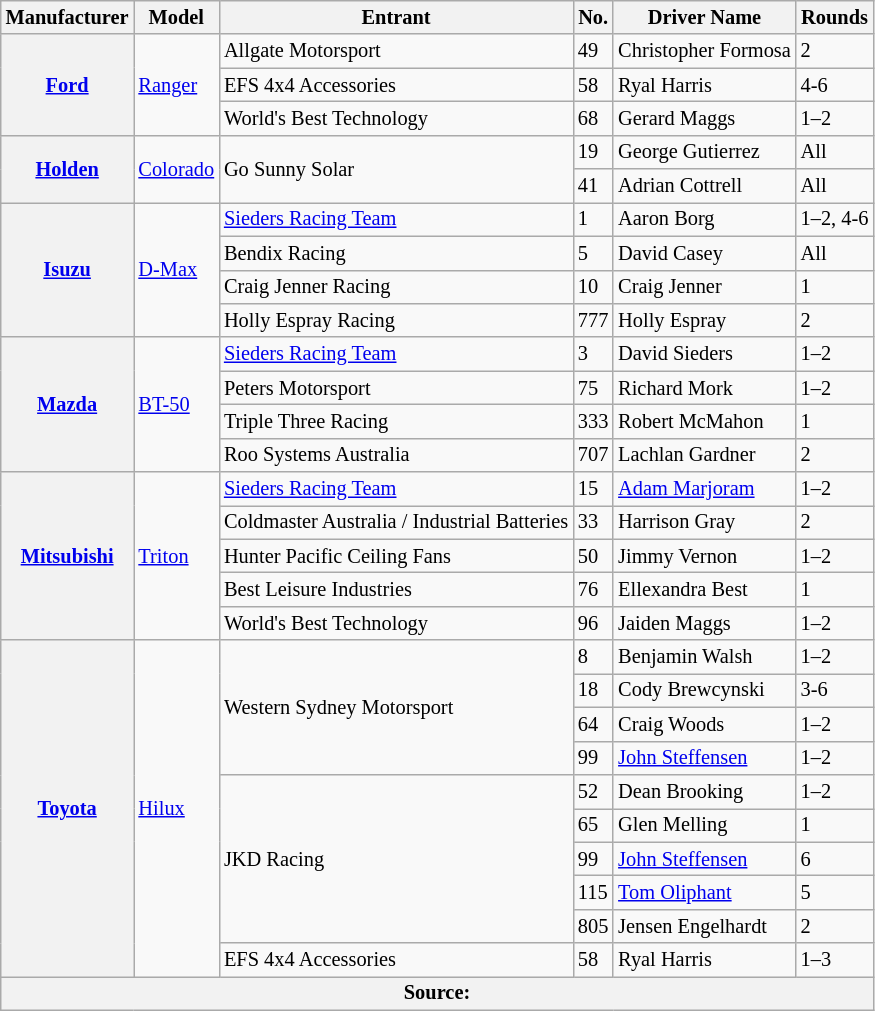<table class="wikitable"  style=font-size:85%;>
<tr>
<th>Manufacturer</th>
<th>Model</th>
<th>Entrant</th>
<th>No.</th>
<th>Driver Name</th>
<th>Rounds</th>
</tr>
<tr>
<th rowspan=3><a href='#'>Ford</a></th>
<td rowspan=3><a href='#'>Ranger</a></td>
<td>Allgate Motorsport</td>
<td>49</td>
<td> Christopher Formosa</td>
<td>2</td>
</tr>
<tr>
<td>EFS 4x4 Accessories</td>
<td>58</td>
<td> Ryal Harris</td>
<td>4-6</td>
</tr>
<tr>
<td>World's Best Technology</td>
<td>68</td>
<td> Gerard Maggs</td>
<td>1–2</td>
</tr>
<tr>
<th rowspan="2"><a href='#'>Holden</a></th>
<td rowspan="2"><a href='#'>Colorado</a></td>
<td rowspan=2>Go Sunny Solar</td>
<td>19</td>
<td> George Gutierrez</td>
<td>All</td>
</tr>
<tr>
<td>41</td>
<td> Adrian Cottrell</td>
<td>All</td>
</tr>
<tr>
<th rowspan="4"><a href='#'>Isuzu</a></th>
<td rowspan="4"><a href='#'>D-Max</a></td>
<td><a href='#'>Sieders Racing Team</a></td>
<td>1</td>
<td> Aaron Borg</td>
<td>1–2, 4-6</td>
</tr>
<tr>
<td>Bendix Racing</td>
<td>5</td>
<td> David Casey</td>
<td>All</td>
</tr>
<tr>
<td>Craig Jenner Racing</td>
<td>10</td>
<td> Craig Jenner</td>
<td>1</td>
</tr>
<tr>
<td>Holly Espray Racing</td>
<td>777</td>
<td> Holly Espray</td>
<td>2</td>
</tr>
<tr>
<th rowspan="4"><a href='#'>Mazda</a></th>
<td rowspan="4"><a href='#'>BT-50</a></td>
<td><a href='#'>Sieders Racing Team</a></td>
<td>3</td>
<td> David Sieders</td>
<td>1–2</td>
</tr>
<tr>
<td>Peters Motorsport</td>
<td>75</td>
<td> Richard Mork</td>
<td>1–2</td>
</tr>
<tr>
<td>Triple Three Racing</td>
<td>333</td>
<td> Robert McMahon</td>
<td>1</td>
</tr>
<tr>
<td>Roo Systems Australia</td>
<td>707</td>
<td> Lachlan Gardner</td>
<td>2</td>
</tr>
<tr>
<th rowspan="5"><a href='#'>Mitsubishi</a></th>
<td rowspan="5"><a href='#'>Triton</a></td>
<td><a href='#'>Sieders Racing Team</a></td>
<td>15</td>
<td> <a href='#'>Adam Marjoram</a></td>
<td>1–2</td>
</tr>
<tr>
<td>Coldmaster Australia / Industrial Batteries</td>
<td>33</td>
<td> Harrison Gray</td>
<td>2</td>
</tr>
<tr>
<td>Hunter Pacific Ceiling Fans</td>
<td>50</td>
<td> Jimmy Vernon</td>
<td>1–2</td>
</tr>
<tr>
<td>Best Leisure Industries</td>
<td>76</td>
<td> Ellexandra Best</td>
<td>1</td>
</tr>
<tr>
<td>World's Best Technology</td>
<td>96</td>
<td> Jaiden Maggs</td>
<td>1–2</td>
</tr>
<tr>
<th rowspan="10"><a href='#'>Toyota</a></th>
<td rowspan="10"><a href='#'>Hilux</a></td>
<td rowspan="4">Western Sydney Motorsport</td>
<td>8</td>
<td> Benjamin Walsh</td>
<td>1–2</td>
</tr>
<tr>
<td>18</td>
<td> Cody Brewcynski</td>
<td>3-6</td>
</tr>
<tr>
<td>64</td>
<td> Craig Woods</td>
<td>1–2</td>
</tr>
<tr>
<td>99</td>
<td> <a href='#'>John Steffensen</a></td>
<td>1–2</td>
</tr>
<tr>
<td rowspan="5">JKD Racing</td>
<td>52</td>
<td> Dean Brooking</td>
<td>1–2</td>
</tr>
<tr>
<td>65</td>
<td> Glen Melling</td>
<td>1</td>
</tr>
<tr>
<td>99</td>
<td> <a href='#'>John Steffensen</a></td>
<td>6</td>
</tr>
<tr>
<td>115</td>
<td> <a href='#'>Tom Oliphant</a></td>
<td>5</td>
</tr>
<tr>
<td>805</td>
<td> Jensen Engelhardt</td>
<td>2</td>
</tr>
<tr>
<td>EFS 4x4 Accessories</td>
<td>58</td>
<td> Ryal Harris</td>
<td>1–3</td>
</tr>
<tr>
<th colspan="6">Source:</th>
</tr>
</table>
